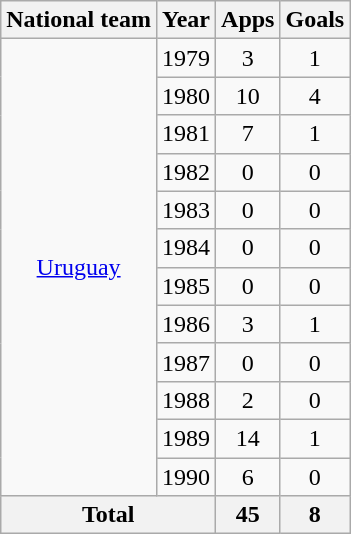<table class="wikitable" style="text-align:center">
<tr>
<th>National team</th>
<th>Year</th>
<th>Apps</th>
<th>Goals</th>
</tr>
<tr>
<td rowspan="12"><a href='#'>Uruguay</a></td>
<td>1979</td>
<td>3</td>
<td>1</td>
</tr>
<tr>
<td>1980</td>
<td>10</td>
<td>4</td>
</tr>
<tr>
<td>1981</td>
<td>7</td>
<td>1</td>
</tr>
<tr>
<td>1982</td>
<td>0</td>
<td>0</td>
</tr>
<tr>
<td>1983</td>
<td>0</td>
<td>0</td>
</tr>
<tr>
<td>1984</td>
<td>0</td>
<td>0</td>
</tr>
<tr>
<td>1985</td>
<td>0</td>
<td>0</td>
</tr>
<tr>
<td>1986</td>
<td>3</td>
<td>1</td>
</tr>
<tr>
<td>1987</td>
<td>0</td>
<td>0</td>
</tr>
<tr>
<td>1988</td>
<td>2</td>
<td>0</td>
</tr>
<tr>
<td>1989</td>
<td>14</td>
<td>1</td>
</tr>
<tr>
<td>1990</td>
<td>6</td>
<td>0</td>
</tr>
<tr>
<th colspan="2">Total</th>
<th>45</th>
<th>8</th>
</tr>
</table>
